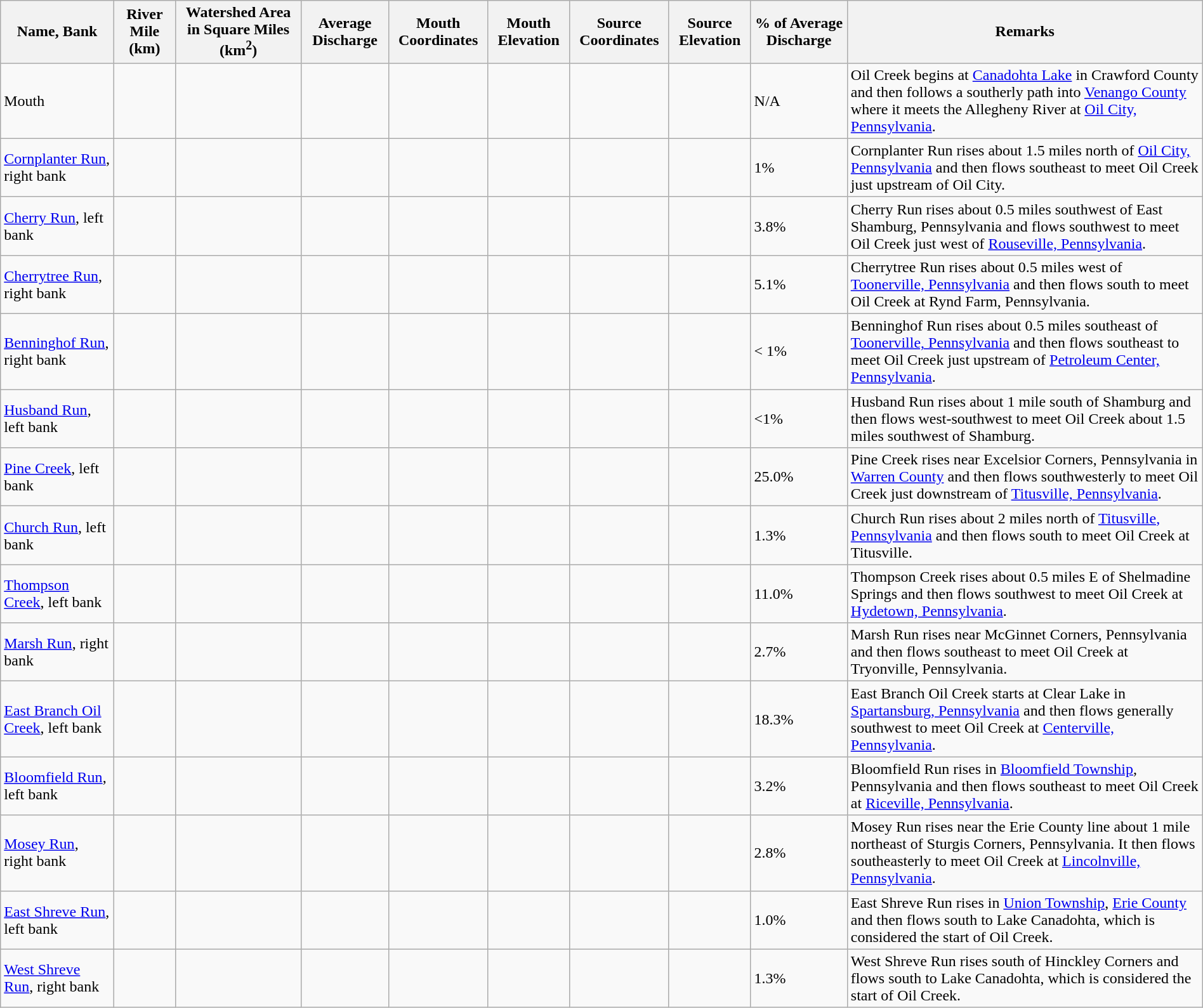<table role="presentation" class="wikitable mw-collapsible mw-collapsed" style="margin:auto;">
<tr>
<th>Name, Bank</th>
<th>River Mile (km)</th>
<th>Watershed Area in Square Miles (km<sup>2</sup>)</th>
<th>Average Discharge</th>
<th>Mouth Coordinates</th>
<th>Mouth Elevation</th>
<th>Source Coordinates</th>
<th>Source Elevation</th>
<th>% of Average Discharge</th>
<th>Remarks</th>
</tr>
<tr>
<td>Mouth</td>
<td></td>
<td></td>
<td></td>
<td></td>
<td></td>
<td></td>
<td></td>
<td>N/A</td>
<td>Oil Creek begins at <a href='#'>Canadohta Lake</a> in Crawford County and then follows a southerly path into <a href='#'>Venango County</a> where it meets the Allegheny River at <a href='#'>Oil City, Pennsylvania</a>.</td>
</tr>
<tr>
<td><a href='#'>Cornplanter Run</a>, right bank</td>
<td></td>
<td></td>
<td></td>
<td></td>
<td></td>
<td></td>
<td></td>
<td>1%</td>
<td>Cornplanter Run rises about 1.5 miles north of <a href='#'>Oil City, Pennsylvania</a> and then flows southeast to meet Oil Creek just upstream of Oil City.</td>
</tr>
<tr>
<td><a href='#'>Cherry Run</a>, left bank</td>
<td></td>
<td></td>
<td></td>
<td></td>
<td></td>
<td></td>
<td></td>
<td>3.8%</td>
<td>Cherry Run rises about 0.5 miles southwest of East Shamburg, Pennsylvania and flows southwest to meet Oil Creek just west of <a href='#'>Rouseville, Pennsylvania</a>.</td>
</tr>
<tr>
<td><a href='#'>Cherrytree Run</a>, right bank</td>
<td></td>
<td></td>
<td></td>
<td></td>
<td></td>
<td></td>
<td></td>
<td>5.1%</td>
<td>Cherrytree Run rises about 0.5 miles west of <a href='#'>Toonerville, Pennsylvania</a> and then flows south to meet Oil Creek at Rynd Farm, Pennsylvania.</td>
</tr>
<tr>
<td><a href='#'>Benninghof Run</a>, right bank</td>
<td></td>
<td></td>
<td></td>
<td></td>
<td></td>
<td></td>
<td></td>
<td>< 1%</td>
<td>Benninghof Run rises about 0.5 miles southeast of <a href='#'>Toonerville, Pennsylvania</a> and then flows southeast to meet Oil Creek just upstream of <a href='#'>Petroleum Center, Pennsylvania</a>.</td>
</tr>
<tr>
<td><a href='#'>Husband Run</a>, left bank</td>
<td></td>
<td></td>
<td></td>
<td></td>
<td></td>
<td></td>
<td></td>
<td><1%</td>
<td>Husband Run rises about 1 mile south of Shamburg and then flows west-southwest to meet Oil Creek about 1.5 miles southwest of Shamburg.</td>
</tr>
<tr>
<td><a href='#'>Pine Creek</a>, left bank</td>
<td></td>
<td></td>
<td></td>
<td></td>
<td></td>
<td></td>
<td></td>
<td>25.0%</td>
<td>Pine Creek rises near Excelsior Corners, Pennsylvania in <a href='#'>Warren County</a> and then flows southwesterly to meet Oil Creek just downstream of <a href='#'>Titusville, Pennsylvania</a>.</td>
</tr>
<tr>
<td><a href='#'>Church Run</a>, left bank</td>
<td></td>
<td></td>
<td></td>
<td></td>
<td></td>
<td></td>
<td></td>
<td>1.3%</td>
<td>Church Run rises about 2 miles north of <a href='#'>Titusville, Pennsylvania</a> and then flows south to meet Oil Creek at Titusville.</td>
</tr>
<tr>
<td><a href='#'>Thompson Creek</a>, left bank</td>
<td></td>
<td></td>
<td></td>
<td></td>
<td></td>
<td></td>
<td></td>
<td>11.0%</td>
<td>Thompson Creek rises about 0.5 miles E of Shelmadine Springs and then flows southwest to meet Oil Creek at <a href='#'>Hydetown, Pennsylvania</a>.</td>
</tr>
<tr>
<td><a href='#'>Marsh Run</a>, right bank</td>
<td></td>
<td></td>
<td></td>
<td></td>
<td></td>
<td></td>
<td></td>
<td>2.7%</td>
<td>Marsh Run rises near McGinnet Corners, Pennsylvania and then flows southeast to meet Oil Creek at Tryonville, Pennsylvania.</td>
</tr>
<tr>
<td><a href='#'>East Branch Oil Creek</a>, left bank</td>
<td></td>
<td></td>
<td></td>
<td></td>
<td></td>
<td></td>
<td></td>
<td>18.3%</td>
<td>East Branch Oil Creek starts at Clear Lake in <a href='#'>Spartansburg, Pennsylvania</a> and then flows generally southwest to meet Oil Creek at <a href='#'>Centerville, Pennsylvania</a>.</td>
</tr>
<tr>
<td><a href='#'>Bloomfield Run</a>, left bank</td>
<td></td>
<td></td>
<td></td>
<td></td>
<td></td>
<td></td>
<td></td>
<td>3.2%</td>
<td>Bloomfield Run rises in <a href='#'>Bloomfield Township</a>, Pennsylvania and then flows southeast to meet Oil Creek at <a href='#'>Riceville, Pennsylvania</a>.</td>
</tr>
<tr>
<td><a href='#'>Mosey Run</a>, right bank</td>
<td></td>
<td></td>
<td></td>
<td></td>
<td></td>
<td></td>
<td></td>
<td>2.8%</td>
<td>Mosey Run rises near the Erie County line about 1 mile northeast of Sturgis Corners, Pennsylvania.  It then flows southeasterly to meet Oil Creek at <a href='#'>Lincolnville, Pennsylvania</a>.</td>
</tr>
<tr>
<td><a href='#'>East Shreve Run</a>, left bank</td>
<td></td>
<td></td>
<td></td>
<td></td>
<td></td>
<td></td>
<td></td>
<td>1.0%</td>
<td>East Shreve Run rises in <a href='#'>Union Township</a>, <a href='#'>Erie County</a> and then flows south to Lake Canadohta, which is considered the start of Oil Creek.</td>
</tr>
<tr>
<td><a href='#'>West Shreve Run</a>, right bank</td>
<td></td>
<td></td>
<td></td>
<td></td>
<td></td>
<td></td>
<td></td>
<td>1.3%</td>
<td>West Shreve Run rises south of Hinckley Corners and flows south to Lake Canadohta, which is considered the start of Oil Creek.</td>
</tr>
</table>
